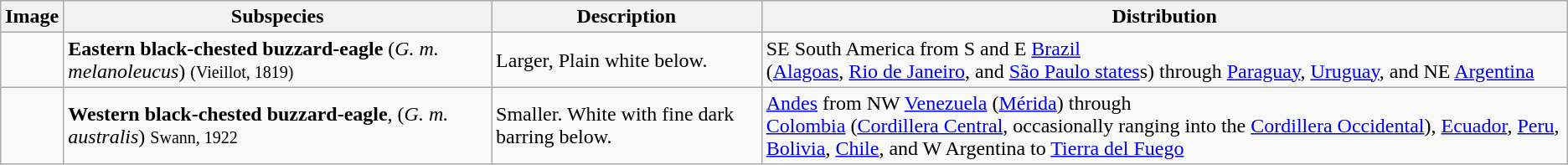<table class="wikitable ">
<tr>
<th>Image</th>
<th>Subspecies</th>
<th>Description</th>
<th>Distribution</th>
</tr>
<tr>
<td></td>
<td><strong>Eastern black-chested buzzard-eagle</strong> (<em>G. m. melanoleucus</em>) <small>(Vieillot, 1819)</small></td>
<td>Larger, Plain white below.</td>
<td>SE South America from S and E <a href='#'>Brazil</a><br>(<a href='#'>Alagoas</a>, <a href='#'>Rio de Janeiro</a>, and <a href='#'>São Paulo states</a>s)
through <a href='#'>Paraguay</a>, <a href='#'>Uruguay</a>, and NE <a href='#'>Argentina</a></td>
</tr>
<tr>
<td></td>
<td><strong>Western black-chested buzzard-eagle</strong>, (<em>G. m. australis</em>) <small>Swann, 1922</small></td>
<td>Smaller. White with fine dark barring below.</td>
<td><a href='#'>Andes</a> from NW <a href='#'>Venezuela</a> (<a href='#'>Mérida</a>) through<br><a href='#'>Colombia</a> (<a href='#'>Cordillera Central</a>, occasionally ranging
into the <a href='#'>Cordillera Occidental</a>), <a href='#'>Ecuador</a>, <a href='#'>Peru</a>, <a href='#'>Bolivia</a>, <a href='#'>Chile</a>, and W Argentina to <a href='#'>Tierra del Fuego</a></td>
</tr>
</table>
